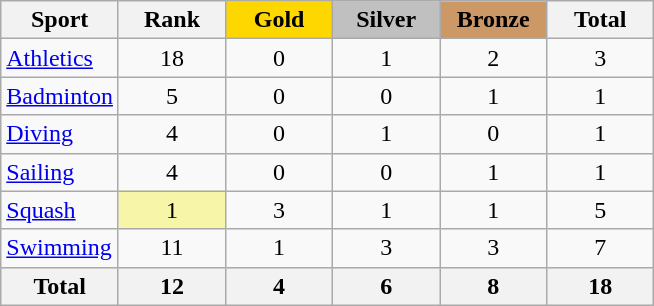<table class="wikitable sortable" style="margin-top:0em; text-align:center; font-size:100%;">
<tr>
<th>Sport</th>
<th style="width:4em;">Rank</th>
<th style="background:gold; width:4em;"><strong>Gold</strong></th>
<th style="background:silver; width:4em;"><strong>Silver</strong></th>
<th style="background:#cc9966; width:4em;"><strong>Bronze</strong></th>
<th style="width:4em;">Total</th>
</tr>
<tr>
<td align=left><a href='#'>Athletics</a></td>
<td>18</td>
<td>0</td>
<td>1</td>
<td>2</td>
<td>3</td>
</tr>
<tr>
<td align=left><a href='#'>Badminton</a></td>
<td>5</td>
<td>0</td>
<td>0</td>
<td>1</td>
<td>1</td>
</tr>
<tr>
<td align=left><a href='#'>Diving</a></td>
<td>4</td>
<td>0</td>
<td>1</td>
<td>0</td>
<td>1</td>
</tr>
<tr>
<td align=left><a href='#'>Sailing</a></td>
<td>4</td>
<td>0</td>
<td>0</td>
<td>1</td>
<td>1</td>
</tr>
<tr>
<td align=left><a href='#'>Squash</a></td>
<td bgcolor=f7f6a8>1</td>
<td>3</td>
<td>1</td>
<td>1</td>
<td>5</td>
</tr>
<tr>
<td align=left><a href='#'>Swimming</a></td>
<td>11</td>
<td>1</td>
<td>3</td>
<td>3</td>
<td>7</td>
</tr>
<tr>
<th>Total</th>
<th>12</th>
<th>4</th>
<th>6</th>
<th>8</th>
<th>18</th>
</tr>
</table>
